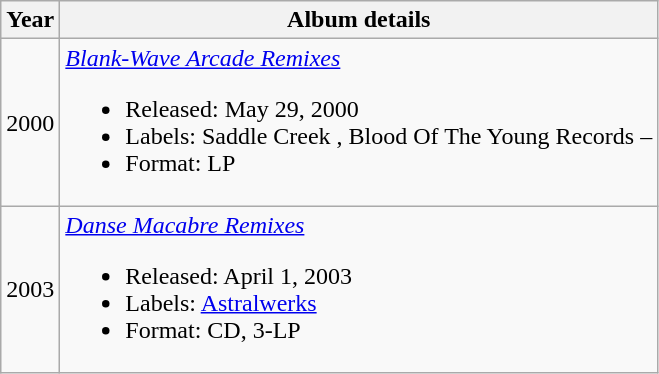<table class="wikitable">
<tr>
<th>Year</th>
<th>Album details</th>
</tr>
<tr>
<td>2000</td>
<td><em><a href='#'>Blank-Wave Arcade Remixes</a></em><br><ul><li>Released: May 29, 2000</li><li>Labels: Saddle Creek , Blood Of The Young Records – </li><li>Format: LP</li></ul></td>
</tr>
<tr>
<td>2003</td>
<td><em><a href='#'>Danse Macabre Remixes</a></em><br><ul><li>Released: April 1, 2003</li><li>Labels: <a href='#'>Astralwerks</a> </li><li>Format: CD, 3-LP</li></ul></td>
</tr>
</table>
